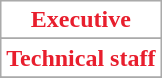<table class="wikitable">
<tr>
<th style="background:#FFF; color:#E81E2D;" scope="col" colspan="2">Executive</th>
</tr>
<tr>
</tr>
<tr>
</tr>
<tr>
</tr>
<tr>
</tr>
<tr>
<th style="background:#FFF; color:#E81E2D;" scope="col" colspan="2">Technical staff</th>
</tr>
<tr>
</tr>
<tr>
</tr>
<tr>
</tr>
<tr>
</tr>
<tr>
</tr>
<tr>
</tr>
</table>
